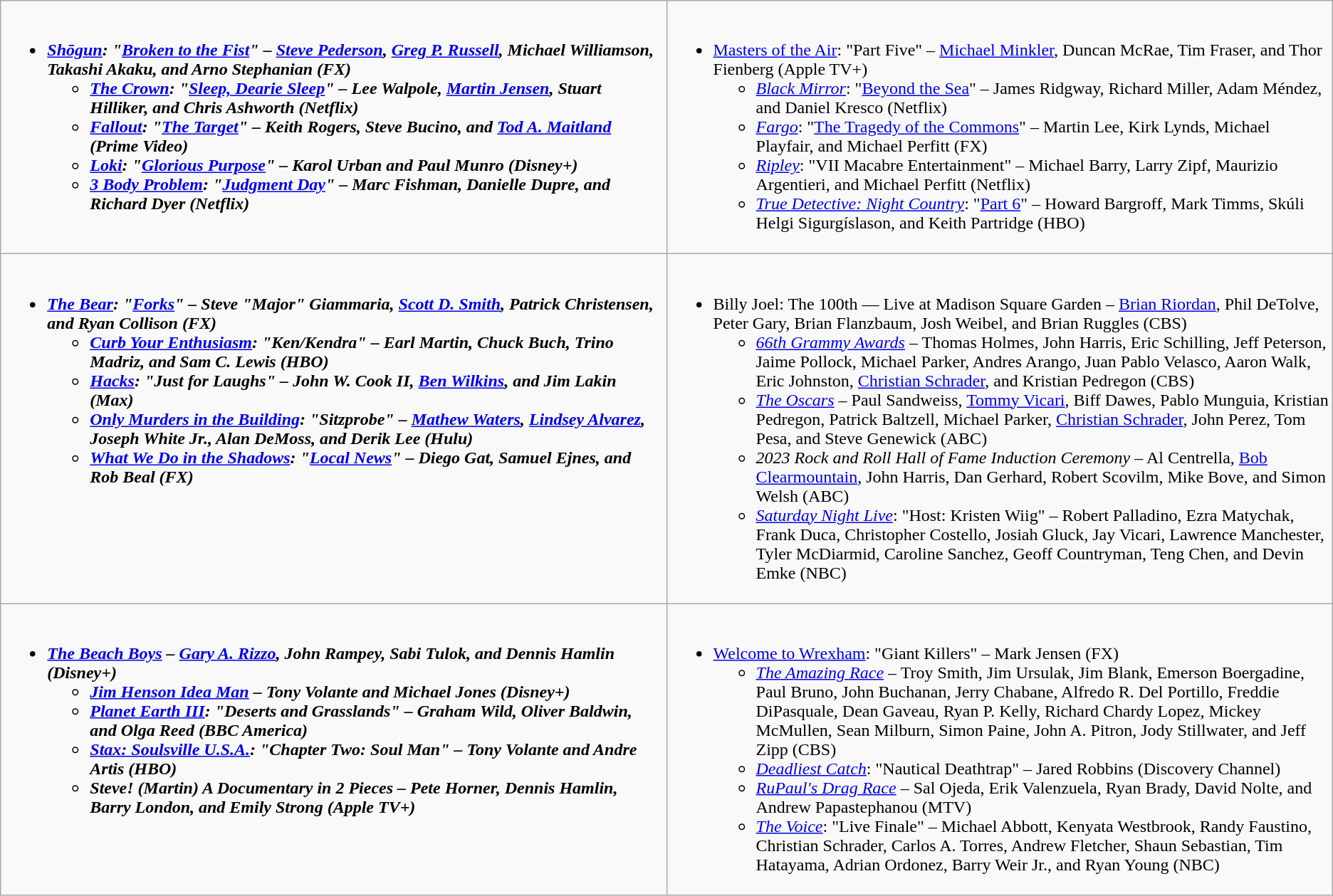<table class="wikitable">
<tr>
<td style="vertical-align:top;" width="50%"><br><ul><li><strong><em><a href='#'>Shōgun</a><em>: "<a href='#'>Broken to the Fist</a>" – <a href='#'>Steve Pederson</a>, <a href='#'>Greg P. Russell</a>, Michael Williamson, Takashi Akaku, and Arno Stephanian (FX)<strong><ul><li></em><a href='#'>The Crown</a><em>: "<a href='#'>Sleep, Dearie Sleep</a>" – Lee Walpole, <a href='#'>Martin Jensen</a>, Stuart Hilliker, and Chris Ashworth (Netflix)</li><li></em><a href='#'>Fallout</a><em>: "<a href='#'>The Target</a>" – Keith Rogers, Steve Bucino, and <a href='#'>Tod A. Maitland</a> (Prime Video)</li><li></em><a href='#'>Loki</a><em>: "<a href='#'>Glorious Purpose</a>" – Karol Urban and Paul Munro (Disney+)</li><li></em><a href='#'>3 Body Problem</a><em>: "<a href='#'>Judgment Day</a>" – Marc Fishman, Danielle Dupre, and Richard Dyer (Netflix)</li></ul></li></ul></td>
<td style="vertical-align:top;" width="50%"><br><ul><li></em></strong><a href='#'>Masters of the Air</a></em>: "Part Five" – <a href='#'>Michael Minkler</a>, Duncan McRae, Tim Fraser, and Thor Fienberg (Apple TV+)</strong><ul><li><em><a href='#'>Black Mirror</a></em>: "<a href='#'>Beyond the Sea</a>" – James Ridgway, Richard Miller, Adam Méndez, and Daniel Kresco (Netflix)</li><li><em><a href='#'>Fargo</a></em>: "<a href='#'>The Tragedy of the Commons</a>" – Martin Lee, Kirk Lynds, Michael Playfair, and Michael Perfitt (FX)</li><li><em><a href='#'>Ripley</a></em>: "VII Macabre Entertainment" – Michael Barry, Larry Zipf, Maurizio Argentieri, and Michael Perfitt (Netflix)</li><li><em><a href='#'>True Detective: Night Country</a></em>: "<a href='#'>Part 6</a>" – Howard Bargroff, Mark Timms, Skúli Helgi Sigurgíslason, and Keith Partridge (HBO)</li></ul></li></ul></td>
</tr>
<tr>
<td style="vertical-align:top;" width="50%"><br><ul><li><strong><em><a href='#'>The Bear</a><em>: "<a href='#'>Forks</a>" – Steve "Major" Giammaria, <a href='#'>Scott D. Smith</a>, Patrick Christensen, and Ryan Collison (FX)<strong><ul><li></em><a href='#'>Curb Your Enthusiasm</a><em>: "Ken/Kendra" – Earl Martin, Chuck Buch, Trino Madriz, and Sam C. Lewis (HBO)</li><li></em><a href='#'>Hacks</a><em>: "Just for Laughs" – John W. Cook II, <a href='#'>Ben Wilkins</a>, and Jim Lakin (Max)</li><li></em><a href='#'>Only Murders in the Building</a><em>: "Sitzprobe" – <a href='#'>Mathew Waters</a>, <a href='#'>Lindsey Alvarez</a>, Joseph White Jr., Alan DeMoss, and Derik Lee (Hulu)</li><li></em><a href='#'>What We Do in the Shadows</a><em>: "<a href='#'>Local News</a>" – Diego Gat, Samuel Ejnes, and Rob Beal (FX)</li></ul></li></ul></td>
<td style="vertical-align:top;" width="50%"><br><ul><li></em></strong>Billy Joel: The 100th — Live at Madison Square Garden</em> – <a href='#'>Brian Riordan</a>, Phil DeTolve, Peter Gary, Brian Flanzbaum, Josh Weibel, and Brian Ruggles (CBS)</strong><ul><li><em><a href='#'>66th Grammy Awards</a></em> – Thomas Holmes, John Harris, Eric Schilling, Jeff Peterson, Jaime Pollock, Michael Parker, Andres Arango, Juan Pablo Velasco, Aaron Walk, Eric Johnston, <a href='#'>Christian Schrader</a>, and Kristian Pedregon (CBS)</li><li><em><a href='#'>The Oscars</a></em> – Paul Sandweiss, <a href='#'>Tommy Vicari</a>, Biff Dawes, Pablo Munguia, Kristian Pedregon, Patrick Baltzell, Michael Parker, <a href='#'>Christian Schrader</a>, John Perez, Tom Pesa, and Steve Genewick (ABC)</li><li><em>2023 Rock and Roll Hall of Fame Induction Ceremony</em> – Al Centrella, <a href='#'>Bob Clearmountain</a>, John Harris, Dan Gerhard, Robert Scovilm, Mike Bove, and Simon Welsh (ABC)</li><li><em><a href='#'>Saturday Night Live</a></em>: "Host: Kristen Wiig" – Robert Palladino, Ezra Matychak, Frank Duca, Christopher Costello, Josiah Gluck, Jay Vicari, Lawrence Manchester, Tyler McDiarmid, Caroline Sanchez, Geoff Countryman, Teng Chen, and Devin Emke (NBC)</li></ul></li></ul></td>
</tr>
<tr>
<td style="vertical-align:top;" width="50%"><br><ul><li><strong><em><a href='#'>The Beach Boys</a><em> – <a href='#'>Gary A. Rizzo</a>, John Rampey, Sabi Tulok, and Dennis Hamlin (Disney+)<strong><ul><li></em><a href='#'>Jim Henson Idea Man</a><em> – Tony Volante and Michael Jones (Disney+)</li><li></em><a href='#'>Planet Earth III</a><em>: "Deserts and Grasslands" – Graham Wild, Oliver Baldwin, and Olga Reed (BBC America)</li><li></em><a href='#'>Stax: Soulsville U.S.A.</a><em>: "Chapter Two: Soul Man" – Tony Volante and Andre Artis (HBO)</li><li></em>Steve! (Martin) A Documentary in 2 Pieces<em> – Pete Horner, Dennis Hamlin, Barry London, and Emily Strong (Apple TV+)</li></ul></li></ul></td>
<td style="vertical-align:top;" width="50%"><br><ul><li></em></strong><a href='#'>Welcome to Wrexham</a></em>: "Giant Killers" – Mark Jensen (FX)</strong><ul><li><em><a href='#'>The Amazing Race</a></em> – Troy Smith, Jim Ursulak, Jim Blank, Emerson Boergadine, Paul Bruno, John Buchanan, Jerry Chabane, Alfredo R. Del Portillo, Freddie DiPasquale, Dean Gaveau, Ryan P. Kelly, Richard Chardy Lopez, Mickey McMullen, Sean Milburn, Simon Paine, John A. Pitron, Jody Stillwater, and Jeff Zipp (CBS)</li><li><em><a href='#'>Deadliest Catch</a></em>: "Nautical Deathtrap" – Jared Robbins (Discovery Channel)</li><li><em><a href='#'>RuPaul's Drag Race</a></em> – Sal Ojeda, Erik Valenzuela, Ryan Brady, David Nolte, and Andrew Papastephanou (MTV)</li><li><em><a href='#'>The Voice</a></em>: "Live Finale" – Michael Abbott, Kenyata Westbrook, Randy Faustino, Christian Schrader, Carlos A. Torres, Andrew Fletcher, Shaun Sebastian, Tim Hatayama, Adrian Ordonez, Barry Weir Jr., and Ryan Young (NBC)</li></ul></li></ul></td>
</tr>
</table>
